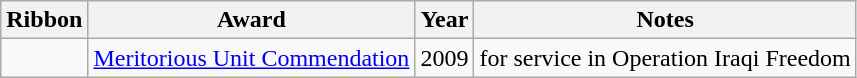<table class="wikitable">
<tr>
<th>Ribbon</th>
<th>Award</th>
<th>Year</th>
<th>Notes</th>
</tr>
<tr>
<td></td>
<td><a href='#'>Meritorious Unit Commendation</a></td>
<td>2009</td>
<td>for service in Operation Iraqi Freedom</td>
</tr>
</table>
